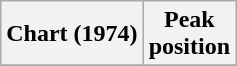<table class="wikitable sortable plainrowheaders">
<tr>
<th>Chart (1974)</th>
<th>Peak<br>position</th>
</tr>
<tr>
</tr>
</table>
